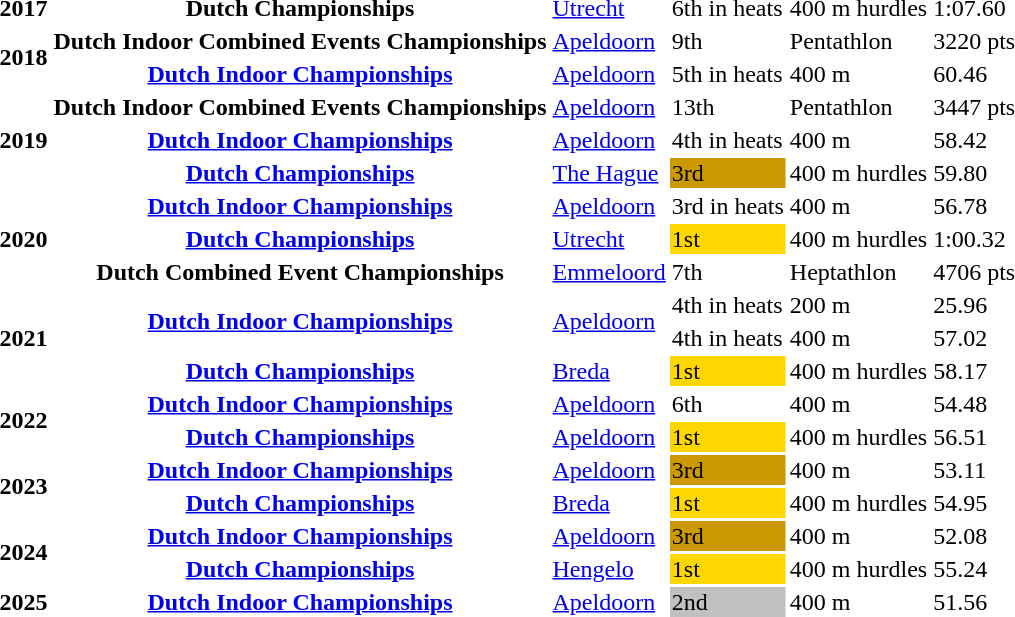<table>
<tr>
<th scope="row">2017</th>
<th scope="row">Dutch Championships</th>
<td><a href='#'>Utrecht</a></td>
<td>6th in heats</td>
<td>400 m hurdles</td>
<td>1:07.60</td>
</tr>
<tr>
<th scope="rowgroup" rowspan="2">2018</th>
<th scope="row">Dutch Indoor Combined Events Championships</th>
<td><a href='#'>Apeldoorn</a></td>
<td>9th</td>
<td>Pentathlon </td>
<td>3220 pts </td>
</tr>
<tr>
<th scope="row"><a href='#'>Dutch Indoor Championships</a></th>
<td><a href='#'>Apeldoorn</a></td>
<td>5th in heats</td>
<td>400 m </td>
<td>60.46 </td>
</tr>
<tr>
<th scope="rowgroup" rowspan="3">2019</th>
<th scope="row">Dutch Indoor Combined Events Championships</th>
<td><a href='#'>Apeldoorn</a></td>
<td>13th</td>
<td>Pentathlon </td>
<td>3447 pts </td>
</tr>
<tr>
<th scope="row"><a href='#'>Dutch Indoor Championships</a></th>
<td><a href='#'>Apeldoorn</a></td>
<td>4th in heats</td>
<td>400 m </td>
<td>58.42 </td>
</tr>
<tr>
<th scope="row"><a href='#'>Dutch Championships</a></th>
<td><a href='#'>The Hague</a></td>
<td bgcolor="#cc9900">3rd</td>
<td>400 m hurdles</td>
<td>59.80</td>
</tr>
<tr>
<th scope="rowgroup" rowspan=3">2020</th>
<th scope="row"><a href='#'>Dutch Indoor Championships</a></th>
<td><a href='#'>Apeldoorn</a></td>
<td>3rd in heats</td>
<td>400 m </td>
<td>56.78 </td>
</tr>
<tr>
<th scope="row"><a href='#'>Dutch Championships</a></th>
<td><a href='#'>Utrecht</a></td>
<td bgcolor="gold">1st</td>
<td>400 m hurdles</td>
<td>1:00.32</td>
</tr>
<tr>
<th scope="row">Dutch Combined Event Championships</th>
<td><a href='#'>Emmeloord</a></td>
<td>7th</td>
<td>Heptathlon</td>
<td>4706 pts</td>
</tr>
<tr>
<th scope="rowgroup" rowspan="3">2021</th>
<th scope="rowgroup" rowspan="2"><a href='#'>Dutch Indoor Championships</a></th>
<td rowspan="2"><a href='#'>Apeldoorn</a></td>
<td>4th in heats</td>
<td>200 m </td>
<td>25.96 </td>
</tr>
<tr>
<td>4th in heats</td>
<td>400 m </td>
<td>57.02 </td>
</tr>
<tr>
<th scope="row"><a href='#'>Dutch Championships</a></th>
<td><a href='#'>Breda</a></td>
<td bgcolor="gold">1st</td>
<td>400 m hurdles</td>
<td>58.17</td>
</tr>
<tr>
<th scope="rowgroup" rowspan="2">2022</th>
<th scope="row"><a href='#'>Dutch Indoor Championships</a></th>
<td><a href='#'>Apeldoorn</a></td>
<td>6th</td>
<td>400 m </td>
<td>54.48 </td>
</tr>
<tr>
<th scope="row"><a href='#'>Dutch Championships</a></th>
<td><a href='#'>Apeldoorn</a></td>
<td bgcolor="gold">1st</td>
<td>400 m hurdles</td>
<td>56.51</td>
</tr>
<tr>
<th scope="rowgroup" rowspan="2">2023</th>
<th scope="row"><a href='#'>Dutch Indoor Championships</a></th>
<td><a href='#'>Apeldoorn</a></td>
<td bgcolor="cc9900">3rd</td>
<td>400 m </td>
<td>53.11 </td>
</tr>
<tr>
<th scope="row"><a href='#'>Dutch Championships</a></th>
<td><a href='#'>Breda</a></td>
<td bgcolor="gold">1st</td>
<td>400 m hurdles</td>
<td>54.95</td>
</tr>
<tr>
<th scope="rowgroup" rowspan="2">2024</th>
<th scope="row"><a href='#'>Dutch Indoor Championships</a></th>
<td><a href='#'>Apeldoorn</a></td>
<td bgcolor="cc9900">3rd</td>
<td>400 m </td>
<td>52.08 </td>
</tr>
<tr>
<th scope="row"><a href='#'>Dutch Championships</a></th>
<td><a href='#'>Hengelo</a></td>
<td bgcolor="gold">1st</td>
<td>400 m hurdles</td>
<td>55.24</td>
</tr>
<tr>
<th scope="row">2025</th>
<th scope="row"><a href='#'>Dutch Indoor Championships</a></th>
<td><a href='#'>Apeldoorn</a></td>
<td bgcolor="silver">2nd</td>
<td>400 m </td>
<td>51.56 </td>
</tr>
</table>
